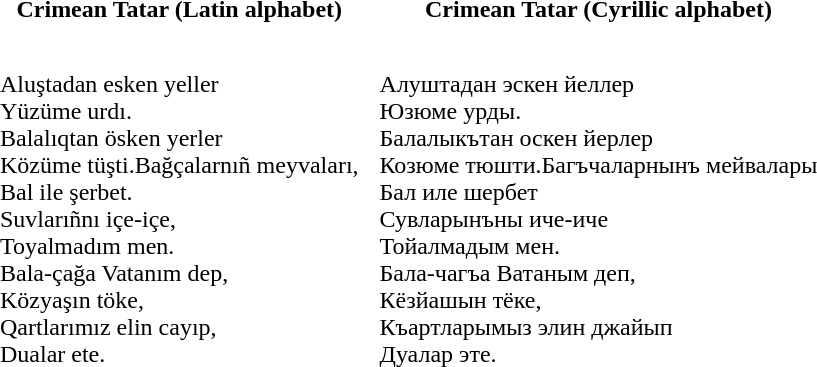<table cellpadding=6>
<tr>
<th scope="col">Crimean Tatar (Latin alphabet)</th>
<th scope="col">Crimean Tatar (Cyrillic alphabet)</th>
</tr>
<tr style="vertical-align:top; white-space:nowrap;">
<td><br>Aluştadan esken yeller<br>
Yüzüme urdı.<br>
Balalıqtan ösken yerler<br>
Közüme tüşti.Bağçalarnıñ meyvaları,<br>
Bal ile şerbet.<br>
Suvlarıñnı içe-içe,<br>
Toyalmadım men.<br>Bala-çağa Vatanım dep,<br>
Közyaşın töke,<br>
Qartlarımız elin cayıp,<br>
Dualar ete.</td>
<td><br>Алуштадан эскен йеллер <br>
Юзюме урды. <br>
Балалыкътан оскен йерлер <br>
Козюме тюшти.Багъчаларнынъ мейвалары <br>
Бал иле шербет <br>
Сувларынъны иче-иче <br>
Тойалмадым мен.<br>Бала-чагъа Ватаным деп, <br>
Кёзйашын тёке, <br>
Къартларымыз элин джайып <br>
Дуалар эте.</td>
</tr>
</table>
